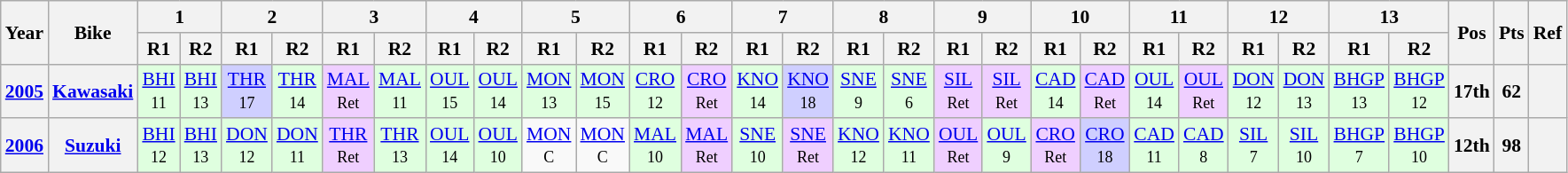<table class="wikitable" style="text-align:center; font-size:90%">
<tr>
<th valign="middle" rowspan=2>Year</th>
<th valign="middle" rowspan=2>Bike</th>
<th colspan=2>1</th>
<th colspan=2>2</th>
<th colspan=2>3</th>
<th colspan=2>4</th>
<th colspan=2>5</th>
<th colspan=2>6</th>
<th colspan=2>7</th>
<th colspan=2>8</th>
<th colspan=2>9</th>
<th colspan=2>10</th>
<th colspan=2>11</th>
<th colspan=2>12</th>
<th colspan=2>13</th>
<th rowspan=2>Pos</th>
<th rowspan=2>Pts</th>
<th rowspan=2>Ref</th>
</tr>
<tr>
<th>R1</th>
<th>R2</th>
<th>R1</th>
<th>R2</th>
<th>R1</th>
<th>R2</th>
<th>R1</th>
<th>R2</th>
<th>R1</th>
<th>R2</th>
<th>R1</th>
<th>R2</th>
<th>R1</th>
<th>R2</th>
<th>R1</th>
<th>R2</th>
<th>R1</th>
<th>R2</th>
<th>R1</th>
<th>R2</th>
<th>R1</th>
<th>R2</th>
<th>R1</th>
<th>R2</th>
<th>R1</th>
<th>R2</th>
</tr>
<tr>
<th><a href='#'>2005</a></th>
<th><a href='#'>Kawasaki</a></th>
<td style="background:#DFFFDF;"><a href='#'>BHI</a><br><small>11</small></td>
<td style="background:#DFFFDF;"><a href='#'>BHI</a><br><small>13</small></td>
<td style="background:#CFCFFF;"><a href='#'>THR</a><br><small>17</small></td>
<td style="background:#DFFFDF;"><a href='#'>THR</a><br><small>14</small></td>
<td style="background:#EFCFFF;"><a href='#'>MAL</a><br><small>Ret</small></td>
<td style="background:#DFFFDF;"><a href='#'>MAL</a><br><small>11</small></td>
<td style="background:#DFFFDF;"><a href='#'>OUL</a><br><small>15</small></td>
<td style="background:#DFFFDF;"><a href='#'>OUL</a><br><small>14</small></td>
<td style="background:#DFFFDF;"><a href='#'>MON</a><br><small>13</small></td>
<td style="background:#DFFFDF;"><a href='#'>MON</a><br><small>15</small></td>
<td style="background:#DFFFDF;"><a href='#'>CRO</a><br><small>12</small></td>
<td style="background:#EFCFFF;"><a href='#'>CRO</a><br><small>Ret</small></td>
<td style="background:#DFFFDF;"><a href='#'>KNO</a><br><small>14</small></td>
<td style="background:#CFCFFF;"><a href='#'>KNO</a><br><small>18</small></td>
<td style="background:#DFFFDF;"><a href='#'>SNE</a><br><small>9</small></td>
<td style="background:#DFFFDF;"><a href='#'>SNE</a><br><small>6</small></td>
<td style="background:#EFCFFF;"><a href='#'>SIL</a><br><small>Ret</small></td>
<td style="background:#EFCFFF;"><a href='#'>SIL</a><br><small>Ret</small></td>
<td style="background:#DFFFDF;"><a href='#'>CAD</a><br><small>14</small></td>
<td style="background:#EFCFFF;"><a href='#'>CAD</a><br><small>Ret</small></td>
<td style="background:#DFFFDF;"><a href='#'>OUL</a><br><small>14</small></td>
<td style="background:#EFCFFF;"><a href='#'>OUL</a><br><small>Ret</small></td>
<td style="background:#DFFFDF;"><a href='#'>DON</a><br><small>12</small></td>
<td style="background:#DFFFDF;"><a href='#'>DON</a><br><small>13</small></td>
<td style="background:#DFFFDF;"><a href='#'>BHGP</a><br><small>13</small></td>
<td style="background:#DFFFDF;"><a href='#'>BHGP</a><br><small>12</small></td>
<th>17th</th>
<th>62</th>
<th></th>
</tr>
<tr>
<th><a href='#'>2006</a></th>
<th><a href='#'>Suzuki</a></th>
<td style="background:#DFFFDF;"><a href='#'>BHI</a><br><small>12</small></td>
<td style="background:#DFFFDF;"><a href='#'>BHI</a><br><small>13</small></td>
<td style="background:#DFFFDF;"><a href='#'>DON</a><br><small>12</small></td>
<td style="background:#DFFFDF;"><a href='#'>DON</a><br><small>11</small></td>
<td style="background:#EFCFFF;"><a href='#'>THR</a><br><small>Ret</small></td>
<td style="background:#DFFFDF;"><a href='#'>THR</a><br><small>13</small></td>
<td style="background:#DFFFDF;"><a href='#'>OUL</a><br><small>14</small></td>
<td style="background:#DFFFDF;"><a href='#'>OUL</a><br><small>10</small></td>
<td><a href='#'>MON</a><br><small>C</small></td>
<td><a href='#'>MON</a><br><small>C</small></td>
<td style="background:#DFFFDF;"><a href='#'>MAL</a><br><small>10</small></td>
<td style="background:#EFCFFF;"><a href='#'>MAL</a><br><small>Ret</small></td>
<td style="background:#DFFFDF;"><a href='#'>SNE</a><br><small>10</small></td>
<td style="background:#EFCFFF;"><a href='#'>SNE</a><br><small>Ret</small></td>
<td style="background:#DFFFDF;"><a href='#'>KNO</a><br><small>12</small></td>
<td style="background:#DFFFDF;"><a href='#'>KNO</a><br><small>11</small></td>
<td style="background:#EFCFFF;"><a href='#'>OUL</a><br><small>Ret</small></td>
<td style="background:#DFFFDF;"><a href='#'>OUL</a><br><small>9</small></td>
<td style="background:#EFCFFF;"><a href='#'>CRO</a><br><small>Ret</small></td>
<td style="background:#CFCFFF;"><a href='#'>CRO</a><br><small>18</small></td>
<td style="background:#DFFFDF;"><a href='#'>CAD</a><br><small>11</small></td>
<td style="background:#DFFFDF;"><a href='#'>CAD</a><br><small>8</small></td>
<td style="background:#DFFFDF;"><a href='#'>SIL</a><br><small>7</small></td>
<td style="background:#DFFFDF;"><a href='#'>SIL</a><br><small>10</small></td>
<td style="background:#DFFFDF;"><a href='#'>BHGP</a><br><small>7</small></td>
<td style="background:#DFFFDF;"><a href='#'>BHGP</a><br><small>10</small></td>
<th>12th</th>
<th>98</th>
<th></th>
</tr>
</table>
